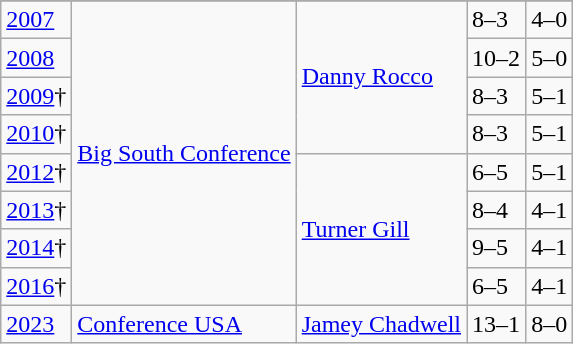<table class="wikitable">
<tr>
</tr>
<tr>
<td><a href='#'>2007</a></td>
<td rowspan=8><a href='#'>Big South Conference</a></td>
<td rowspan=4><a href='#'>Danny Rocco</a></td>
<td>8–3</td>
<td>4–0</td>
</tr>
<tr>
<td><a href='#'>2008</a></td>
<td>10–2</td>
<td>5–0</td>
</tr>
<tr>
<td><a href='#'>2009</a>†</td>
<td>8–3</td>
<td>5–1</td>
</tr>
<tr>
<td><a href='#'>2010</a>†</td>
<td>8–3</td>
<td>5–1</td>
</tr>
<tr>
<td><a href='#'>2012</a>†</td>
<td rowspan=4><a href='#'>Turner Gill</a></td>
<td>6–5</td>
<td>5–1</td>
</tr>
<tr>
<td><a href='#'>2013</a>†</td>
<td>8–4</td>
<td>4–1</td>
</tr>
<tr>
<td><a href='#'>2014</a>†</td>
<td>9–5</td>
<td>4–1</td>
</tr>
<tr>
<td><a href='#'>2016</a>†</td>
<td>6–5</td>
<td>4–1</td>
</tr>
<tr>
<td><a href='#'>2023</a></td>
<td><a href='#'>Conference USA</a></td>
<td><a href='#'>Jamey Chadwell</a></td>
<td>13–1</td>
<td>8–0</td>
</tr>
</table>
